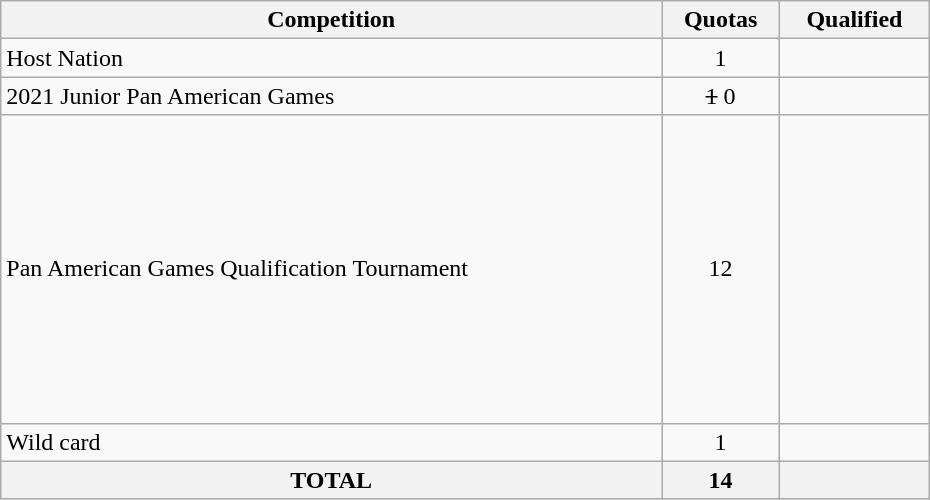<table class = "wikitable" width=620>
<tr>
<th>Competition</th>
<th>Quotas</th>
<th>Qualified</th>
</tr>
<tr>
<td>Host Nation</td>
<td align="center">1</td>
<td></td>
</tr>
<tr>
<td>2021 Junior Pan American Games</td>
<td align="center"><s>1</s> 0</td>
<td><s></s></td>
</tr>
<tr>
<td>Pan American Games Qualification Tournament</td>
<td align="center">12</td>
<td><br><br><br><br><br><br><br><br><br><br><br></td>
</tr>
<tr>
<td>Wild card</td>
<td align="center">1</td>
<td></td>
</tr>
<tr>
<th>TOTAL</th>
<th>14</th>
<th></th>
</tr>
</table>
